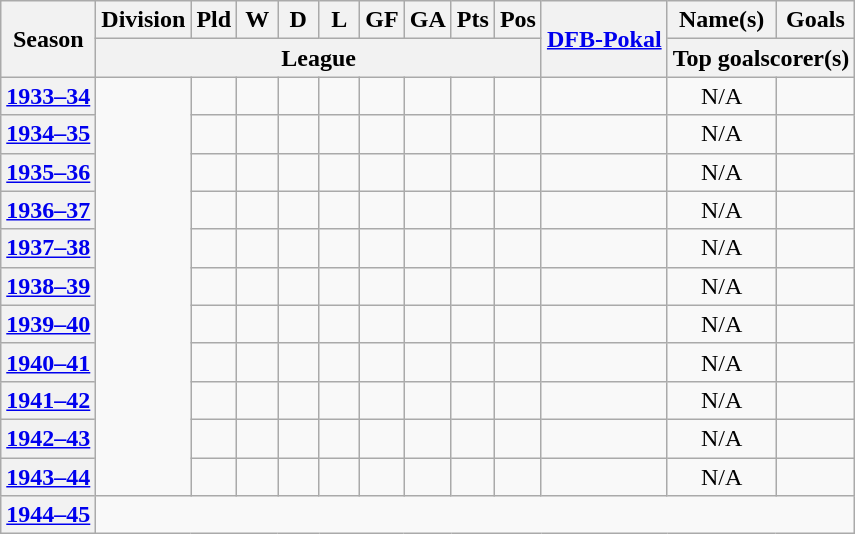<table class="wikitable sortable" style="text-align: center">
<tr>
<th rowspan="2" scope="col">Season</th>
<th scope="col">Division</th>
<th style="width:20px;" scope="col">Pld</th>
<th style="width:20px;" scope="col">W</th>
<th style="width:20px;" scope="col">D</th>
<th style="width:20px;" scope="col">L</th>
<th style="width:20px;" scope="col">GF</th>
<th style="width:20px;" scope="col">GA</th>
<th style="width:20px;" scope="col">Pts</th>
<th style="width:20px;" scope="col">Pos</th>
<th rowspan="2" scope="col"><a href='#'>DFB-Pokal</a></th>
<th scope="col">Name(s)</th>
<th scope="col">Goals</th>
</tr>
<tr class="unsortable">
<th colspan="9" scope="col">League</th>
<th colspan="2" scope="col">Top goalscorer(s)</th>
</tr>
<tr>
<th scope="row"><a href='#'>1933–34</a></th>
<td style="text-align:left;" rowspan="11"></td>
<td></td>
<td></td>
<td></td>
<td></td>
<td></td>
<td></td>
<td></td>
<td></td>
<td style="color:Grey" rowspan="1"></td>
<td style="text-align:centre">N/A</td>
<td></td>
</tr>
<tr>
<th scope="row"><a href='#'>1934–35</a></th>
<td></td>
<td></td>
<td></td>
<td></td>
<td></td>
<td></td>
<td></td>
<td> </td>
<td></td>
<td style="text-align:centre">N/A</td>
<td></td>
</tr>
<tr>
<th scope="row"><a href='#'>1935–36</a></th>
<td></td>
<td></td>
<td></td>
<td></td>
<td></td>
<td></td>
<td></td>
<td></td>
<td></td>
<td style="text-align:centre">N/A</td>
<td></td>
</tr>
<tr>
<th scope="row"><a href='#'>1936–37</a></th>
<td></td>
<td></td>
<td></td>
<td></td>
<td></td>
<td></td>
<td></td>
<td> </td>
<td></td>
<td style="text-align:centre">N/A</td>
<td></td>
</tr>
<tr>
<th scope="row"><a href='#'>1937–38</a></th>
<td></td>
<td></td>
<td></td>
<td></td>
<td></td>
<td></td>
<td></td>
<td> </td>
<td></td>
<td style="text-align:centre">N/A</td>
<td></td>
</tr>
<tr>
<th scope="row"><a href='#'>1938–39</a></th>
<td></td>
<td></td>
<td></td>
<td></td>
<td></td>
<td></td>
<td></td>
<td></td>
<td></td>
<td style="text-align:centre">N/A</td>
<td></td>
</tr>
<tr>
<th scope="row"><a href='#'>1939–40</a></th>
<td></td>
<td></td>
<td></td>
<td></td>
<td></td>
<td></td>
<td></td>
<td> </td>
<td></td>
<td style="text-align:centre">N/A</td>
<td></td>
</tr>
<tr>
<th scope="row"><a href='#'>1940–41</a></th>
<td></td>
<td></td>
<td></td>
<td></td>
<td></td>
<td></td>
<td></td>
<td></td>
<td></td>
<td style="text-align:centre">N/A</td>
<td></td>
</tr>
<tr>
<th scope="row"><a href='#'>1941–42</a></th>
<td></td>
<td></td>
<td></td>
<td></td>
<td></td>
<td></td>
<td></td>
<td></td>
<td></td>
<td style="text-align:centre">N/A</td>
<td></td>
</tr>
<tr>
<th scope="row"><a href='#'>1942–43</a></th>
<td></td>
<td></td>
<td></td>
<td></td>
<td></td>
<td></td>
<td></td>
<td></td>
<td></td>
<td style="text-align:centre">N/A</td>
<td></td>
</tr>
<tr>
<th scope="row"><a href='#'>1943–44</a></th>
<td></td>
<td></td>
<td></td>
<td></td>
<td></td>
<td></td>
<td></td>
<td></td>
<td style="color:Grey" rowspan="1"></td>
<td style="text-align:centre">N/A</td>
<td></td>
</tr>
<tr>
<th scope="row"><a href='#'>1944–45</a></th>
<td style="text-align:center;" rowspan="1" colspan="12"><em></em></td>
</tr>
</table>
